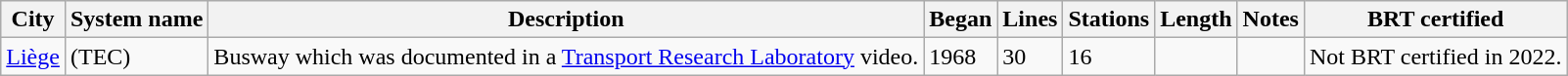<table class="wikitable">
<tr>
<th>City</th>
<th>System name</th>
<th>Description</th>
<th>Began</th>
<th>Lines</th>
<th>Stations</th>
<th>Length</th>
<th>Notes</th>
<th>BRT certified</th>
</tr>
<tr>
<td><a href='#'>Liège</a></td>
<td> (TEC)</td>
<td>Busway which was documented in a <a href='#'>Transport Research Laboratory</a> video.</td>
<td>1968</td>
<td>30</td>
<td>16</td>
<td></td>
<td></td>
<td>Not BRT certified in 2022.</td>
</tr>
</table>
